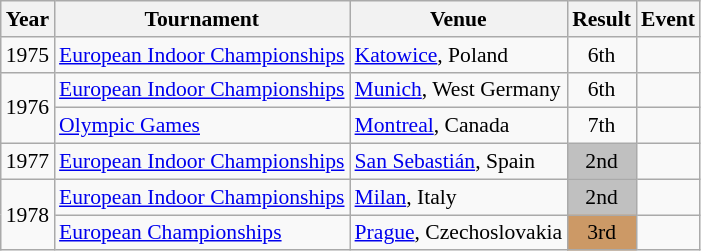<table class="wikitable" style="border-collapse: collapse; font-size: 90%;">
<tr>
<th>Year</th>
<th>Tournament</th>
<th>Venue</th>
<th>Result</th>
<th>Event</th>
</tr>
<tr>
<td>1975</td>
<td><a href='#'>European Indoor Championships</a></td>
<td><a href='#'>Katowice</a>, Poland</td>
<td align="center">6th</td>
<td></td>
</tr>
<tr>
<td rowspan=2>1976</td>
<td><a href='#'>European Indoor Championships</a></td>
<td><a href='#'>Munich</a>, West Germany</td>
<td align="center">6th</td>
<td></td>
</tr>
<tr>
<td><a href='#'>Olympic Games</a></td>
<td><a href='#'>Montreal</a>, Canada</td>
<td align="center">7th</td>
<td></td>
</tr>
<tr>
<td>1977</td>
<td><a href='#'>European Indoor Championships</a></td>
<td><a href='#'>San Sebastián</a>, Spain</td>
<td bgcolor=silver align="center">2nd</td>
<td></td>
</tr>
<tr>
<td rowspan=2>1978</td>
<td><a href='#'>European Indoor Championships</a></td>
<td><a href='#'>Milan</a>, Italy</td>
<td bgcolor=silver align="center">2nd</td>
<td></td>
</tr>
<tr>
<td><a href='#'>European Championships</a></td>
<td><a href='#'>Prague</a>, Czechoslovakia</td>
<td bgcolor=cc9966 align="center">3rd</td>
<td></td>
</tr>
</table>
